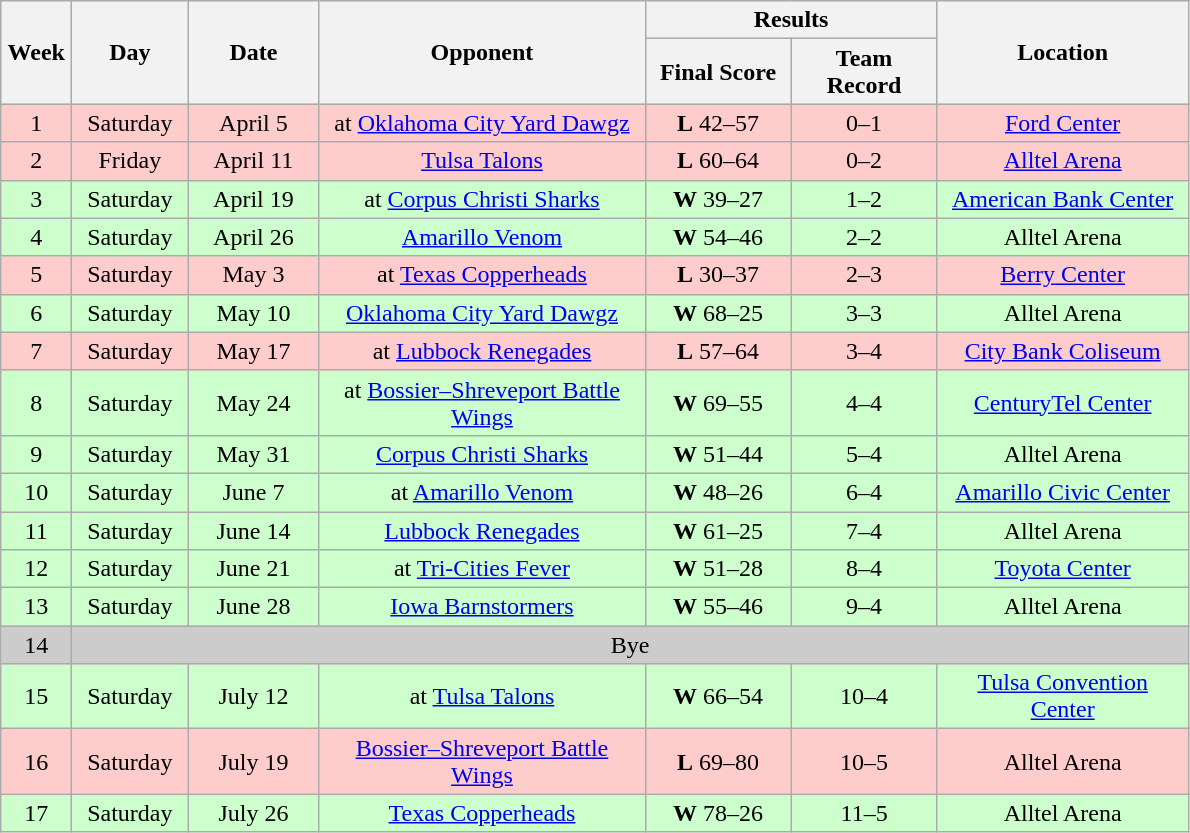<table class="wikitable">
<tr>
<th rowspan="2" width="40">Week</th>
<th rowspan="2" width="70">Day</th>
<th rowspan="2" width="80">Date</th>
<th rowspan="2" width="210">Opponent</th>
<th colspan="2" width="180">Results</th>
<th rowspan="2" width="160">Location</th>
</tr>
<tr>
<th width="90">Final Score</th>
<th width="90">Team Record</th>
</tr>
<tr align="center" bgcolor="#FFCCCC">
<td align="center">1</td>
<td align="center">Saturday</td>
<td align="center">April 5</td>
<td align="center">at <a href='#'>Oklahoma City Yard Dawgz</a></td>
<td align="center"><strong>L</strong> 42–57</td>
<td align="center">0–1</td>
<td align="center"><a href='#'>Ford Center</a></td>
</tr>
<tr align="center" bgcolor="#FFCCCC">
<td align="center">2</td>
<td align="center">Friday</td>
<td align="center">April 11</td>
<td align="center"><a href='#'>Tulsa Talons</a></td>
<td align="center"><strong>L</strong> 60–64</td>
<td align="center">0–2</td>
<td align="center"><a href='#'>Alltel Arena</a></td>
</tr>
<tr align="center" bgcolor="#CCFFCC">
<td align="center">3</td>
<td align="center">Saturday</td>
<td align="center">April 19</td>
<td align="center">at <a href='#'>Corpus Christi Sharks</a></td>
<td align="center"><strong>W</strong> 39–27</td>
<td align="center">1–2</td>
<td align="center"><a href='#'>American Bank Center</a></td>
</tr>
<tr align="center" bgcolor="#CCFFCC">
<td align="center">4</td>
<td align="center">Saturday</td>
<td align="center">April 26</td>
<td align="center"><a href='#'>Amarillo Venom</a></td>
<td align="center"><strong>W</strong> 54–46</td>
<td align="center">2–2</td>
<td align="center">Alltel Arena</td>
</tr>
<tr align="center" bgcolor="#FFCCCC">
<td align="center">5</td>
<td align="center">Saturday</td>
<td align="center">May 3</td>
<td align="center">at <a href='#'>Texas Copperheads</a></td>
<td align="center"><strong>L</strong> 30–37</td>
<td align="center">2–3</td>
<td align="center"><a href='#'>Berry Center</a></td>
</tr>
<tr align="center" bgcolor="#CCFFCC">
<td align="center">6</td>
<td align="center">Saturday</td>
<td align="center">May 10</td>
<td align="center"><a href='#'>Oklahoma City Yard Dawgz</a></td>
<td align="center"><strong>W</strong> 68–25</td>
<td align="center">3–3</td>
<td align="center">Alltel Arena</td>
</tr>
<tr align="center" bgcolor="#FFCCCC">
<td align="center">7</td>
<td align="center">Saturday</td>
<td align="center">May 17</td>
<td align="center">at <a href='#'>Lubbock Renegades</a></td>
<td align="center"><strong>L</strong> 57–64</td>
<td align="center">3–4</td>
<td align="center"><a href='#'>City Bank Coliseum</a></td>
</tr>
<tr align="center" bgcolor="#CCFFCC">
<td align="center">8</td>
<td align="center">Saturday</td>
<td align="center">May 24</td>
<td align="center">at <a href='#'>Bossier–Shreveport Battle Wings</a></td>
<td align="center"><strong>W</strong> 69–55</td>
<td align="center">4–4</td>
<td align="center"><a href='#'>CenturyTel Center</a></td>
</tr>
<tr align="center" bgcolor="#CCFFCC">
<td align="center">9</td>
<td align="center">Saturday</td>
<td align="center">May 31</td>
<td align="center"><a href='#'>Corpus Christi Sharks</a></td>
<td align="center"><strong>W</strong> 51–44</td>
<td align="center">5–4</td>
<td align="center">Alltel Arena</td>
</tr>
<tr align="center" bgcolor="#CCFFCC">
<td align="center">10</td>
<td align="center">Saturday</td>
<td align="center">June 7</td>
<td align="center">at <a href='#'>Amarillo Venom</a></td>
<td align="center"><strong>W</strong> 48–26</td>
<td align="center">6–4</td>
<td align="center"><a href='#'>Amarillo Civic Center</a></td>
</tr>
<tr align="center" bgcolor="#CCFFCC">
<td align="center">11</td>
<td align="center">Saturday</td>
<td align="center">June 14</td>
<td align="center"><a href='#'>Lubbock Renegades</a></td>
<td align="center"><strong>W</strong> 61–25</td>
<td align="center">7–4</td>
<td align="center">Alltel Arena</td>
</tr>
<tr align="center" bgcolor="#CCFFCC">
<td align="center">12</td>
<td align="center">Saturday</td>
<td align="center">June 21</td>
<td align="center">at <a href='#'>Tri-Cities Fever</a></td>
<td align="center"><strong>W</strong> 51–28</td>
<td align="center">8–4</td>
<td align="center"><a href='#'>Toyota Center</a></td>
</tr>
<tr align="center" bgcolor="#CCFFCC">
<td align="center">13</td>
<td align="center">Saturday</td>
<td align="center">June 28</td>
<td align="center"><a href='#'>Iowa Barnstormers</a></td>
<td align="center"><strong>W</strong> 55–46</td>
<td align="center">9–4</td>
<td align="center">Alltel Arena</td>
</tr>
<tr style="background: #cccccc;">
<td align="center">14</td>
<td colSpan=6 align="center">Bye</td>
</tr>
<tr align="center" bgcolor="#CCFFCC">
<td align="center">15</td>
<td align="center">Saturday</td>
<td align="center">July 12</td>
<td align="center">at <a href='#'>Tulsa Talons</a></td>
<td align="center"><strong>W</strong> 66–54</td>
<td align="center">10–4</td>
<td align="center"><a href='#'>Tulsa Convention Center</a></td>
</tr>
<tr align="center" bgcolor="#FFCCCC">
<td align="center">16</td>
<td align="center">Saturday</td>
<td align="center">July 19</td>
<td align="center"><a href='#'>Bossier–Shreveport Battle Wings</a></td>
<td align="center"><strong>L</strong> 69–80</td>
<td align="center">10–5</td>
<td align="center">Alltel Arena</td>
</tr>
<tr align="center" bgcolor="#CCFFCC">
<td align="center">17</td>
<td align="center">Saturday</td>
<td align="center">July 26</td>
<td align="center"><a href='#'>Texas Copperheads</a></td>
<td align="center"><strong>W</strong> 78–26</td>
<td align="center">11–5</td>
<td align="center">Alltel Arena</td>
</tr>
</table>
